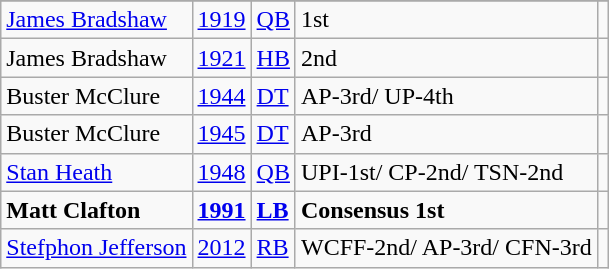<table class="wikitable" style="text-align:left;">
<tr>
</tr>
<tr>
<td><a href='#'>James Bradshaw</a></td>
<td><a href='#'>1919</a></td>
<td><a href='#'>QB</a></td>
<td>1st</td>
<td></td>
</tr>
<tr>
<td>James Bradshaw</td>
<td><a href='#'>1921</a></td>
<td><a href='#'>HB</a></td>
<td>2nd</td>
<td></td>
</tr>
<tr>
<td>Buster McClure</td>
<td><a href='#'>1944</a></td>
<td><a href='#'>DT</a></td>
<td>AP-3rd/ UP-4th</td>
<td></td>
</tr>
<tr>
<td>Buster McClure</td>
<td><a href='#'>1945</a></td>
<td><a href='#'>DT</a></td>
<td>AP-3rd</td>
<td></td>
</tr>
<tr>
<td><a href='#'>Stan Heath</a></td>
<td><a href='#'>1948</a></td>
<td><a href='#'>QB</a></td>
<td>UPI-1st/ CP-2nd/ TSN-2nd</td>
<td></td>
</tr>
<tr>
<td><strong>Matt Clafton</strong></td>
<td><strong><a href='#'>1991</a></strong></td>
<td><strong><a href='#'>LB</a></strong></td>
<td><strong>Consensus 1st</strong></td>
<td></td>
</tr>
<tr>
<td><a href='#'>Stefphon Jefferson</a></td>
<td><a href='#'>2012</a></td>
<td><a href='#'>RB</a></td>
<td>WCFF-2nd/ AP-3rd/ CFN-3rd</td>
<td></td>
</tr>
</table>
